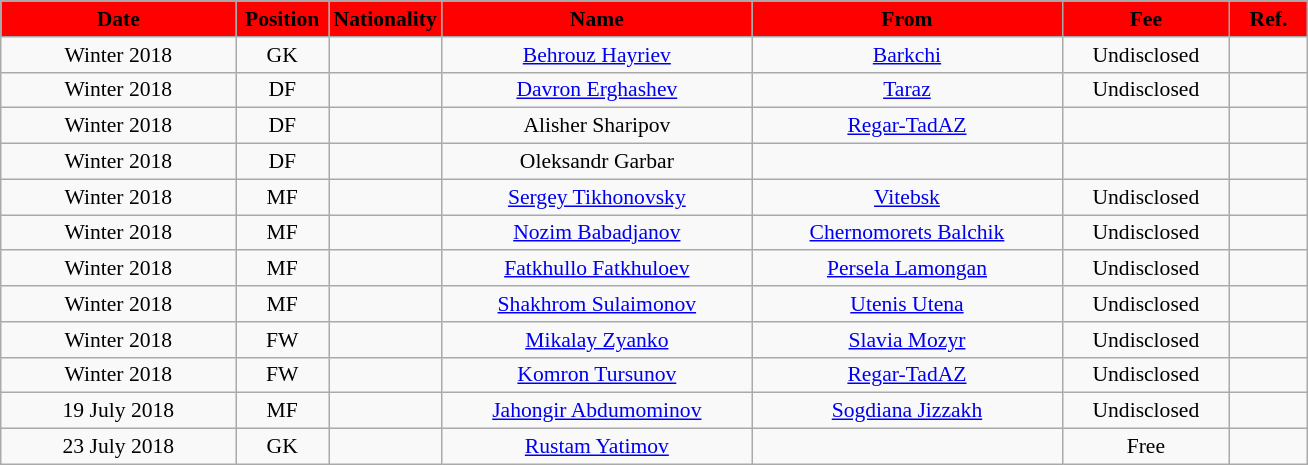<table class="wikitable"  style="text-align:center; font-size:90%; ">
<tr>
<th style="background:#FF0000; color:#000000; width:150px;">Date</th>
<th style="background:#FF0000; color:#000000; width:55px;">Position</th>
<th style="background:#FF0000; color:#000000; width:55px;">Nationality</th>
<th style="background:#FF0000; color:#000000; width:200px;">Name</th>
<th style="background:#FF0000; color:#000000; width:200px;">From</th>
<th style="background:#FF0000; color:#000000; width:105px;">Fee</th>
<th style="background:#FF0000; color:#000000; width:45px;">Ref.</th>
</tr>
<tr>
<td>Winter 2018</td>
<td>GK</td>
<td></td>
<td><a href='#'>Behrouz Hayriev</a></td>
<td><a href='#'>Barkchi</a></td>
<td>Undisclosed</td>
<td></td>
</tr>
<tr>
<td>Winter 2018</td>
<td>DF</td>
<td></td>
<td><a href='#'>Davron Erghashev</a></td>
<td><a href='#'>Taraz</a></td>
<td>Undisclosed</td>
<td></td>
</tr>
<tr>
<td>Winter 2018</td>
<td>DF</td>
<td></td>
<td>Alisher Sharipov</td>
<td><a href='#'>Regar-TadAZ</a></td>
<td></td>
<td></td>
</tr>
<tr>
<td>Winter 2018</td>
<td>DF</td>
<td></td>
<td>Oleksandr Garbar</td>
<td></td>
<td></td>
<td></td>
</tr>
<tr>
<td>Winter 2018</td>
<td>MF</td>
<td></td>
<td><a href='#'>Sergey Tikhonovsky</a></td>
<td><a href='#'>Vitebsk</a></td>
<td>Undisclosed</td>
<td></td>
</tr>
<tr>
<td>Winter 2018</td>
<td>MF</td>
<td></td>
<td><a href='#'>Nozim Babadjanov</a></td>
<td><a href='#'>Chernomorets Balchik</a></td>
<td>Undisclosed</td>
<td></td>
</tr>
<tr>
<td>Winter 2018</td>
<td>MF</td>
<td></td>
<td><a href='#'>Fatkhullo Fatkhuloev</a></td>
<td><a href='#'>Persela Lamongan</a></td>
<td>Undisclosed</td>
<td></td>
</tr>
<tr>
<td>Winter 2018</td>
<td>MF</td>
<td></td>
<td><a href='#'>Shakhrom Sulaimonov</a></td>
<td><a href='#'>Utenis Utena</a></td>
<td>Undisclosed</td>
<td></td>
</tr>
<tr>
<td>Winter 2018</td>
<td>FW</td>
<td></td>
<td><a href='#'>Mikalay Zyanko</a></td>
<td><a href='#'>Slavia Mozyr</a></td>
<td>Undisclosed</td>
<td></td>
</tr>
<tr>
<td>Winter 2018</td>
<td>FW</td>
<td></td>
<td><a href='#'>Komron Tursunov</a></td>
<td><a href='#'>Regar-TadAZ</a></td>
<td>Undisclosed</td>
<td></td>
</tr>
<tr>
<td>19 July 2018</td>
<td>MF</td>
<td></td>
<td><a href='#'>Jahongir Abdumominov</a></td>
<td><a href='#'>Sogdiana Jizzakh</a></td>
<td>Undisclosed</td>
<td></td>
</tr>
<tr>
<td>23 July 2018</td>
<td>GK</td>
<td></td>
<td><a href='#'>Rustam Yatimov</a></td>
<td></td>
<td>Free</td>
<td></td>
</tr>
</table>
